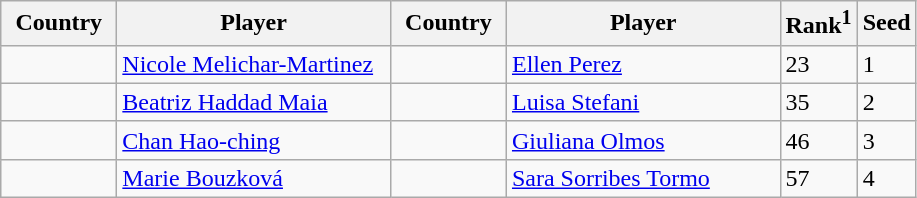<table class="sortable wikitable">
<tr>
<th width="70">Country</th>
<th width="175">Player</th>
<th width="70">Country</th>
<th width="175">Player</th>
<th>Rank<sup>1</sup></th>
<th>Seed</th>
</tr>
<tr>
<td></td>
<td><a href='#'>Nicole Melichar-Martinez</a></td>
<td></td>
<td><a href='#'>Ellen Perez</a></td>
<td>23</td>
<td>1</td>
</tr>
<tr>
<td></td>
<td><a href='#'>Beatriz Haddad Maia</a></td>
<td></td>
<td><a href='#'>Luisa Stefani</a></td>
<td>35</td>
<td>2</td>
</tr>
<tr>
<td></td>
<td><a href='#'>Chan Hao-ching</a></td>
<td></td>
<td><a href='#'>Giuliana Olmos</a></td>
<td>46</td>
<td>3</td>
</tr>
<tr>
<td></td>
<td><a href='#'>Marie Bouzková</a></td>
<td></td>
<td><a href='#'>Sara Sorribes Tormo</a></td>
<td>57</td>
<td>4</td>
</tr>
</table>
